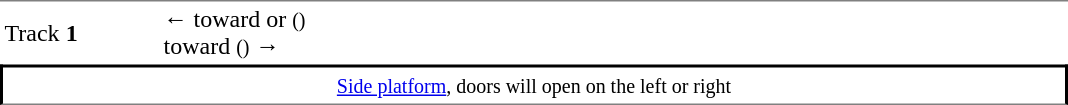<table cellpadding="3" cellspacing="0" border="0">
<tr>
<td width="100" style="border-top:solid 1px gray;">Track <strong>1</strong></td>
<td width="600" style="border-top:solid 1px gray;">←  toward  or  <small>()</small><br>  toward  <small>()</small> →</td>
</tr>
<tr>
<td colspan="2" style="border-bottom:solid 1px gray;border-top:solid 2px black;border-right:solid 2px black;border-left:solid 2px black;text-align:center;"><small><a href='#'>Side platform</a>, doors will open on the left or right</small> </td>
</tr>
</table>
